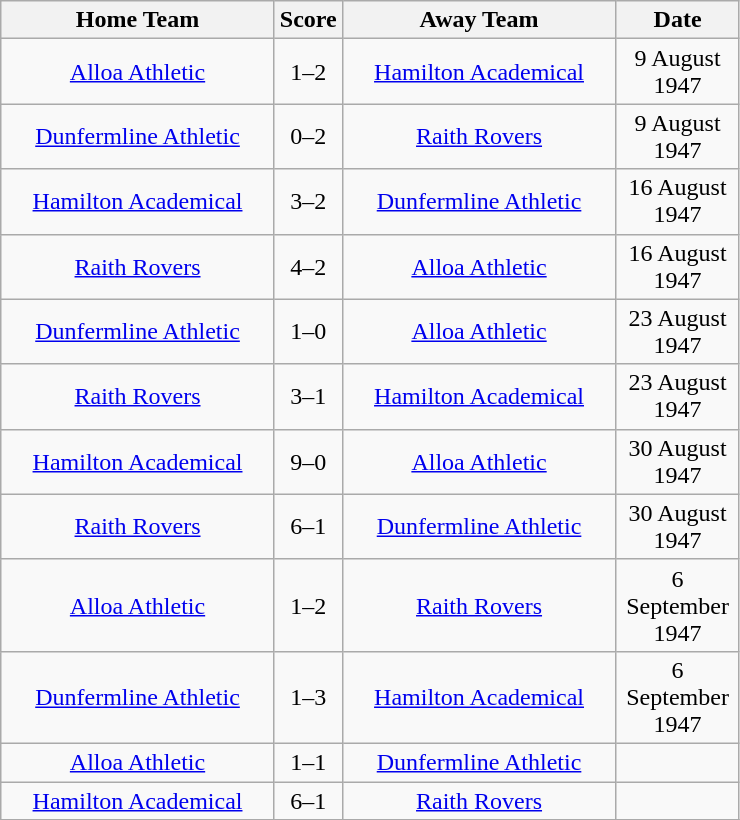<table class="wikitable" style="text-align:center;">
<tr>
<th width=175>Home Team</th>
<th width=20>Score</th>
<th width=175>Away Team</th>
<th width= 75>Date</th>
</tr>
<tr>
<td><a href='#'>Alloa Athletic</a></td>
<td>1–2</td>
<td><a href='#'>Hamilton Academical</a></td>
<td>9 August 1947</td>
</tr>
<tr>
<td><a href='#'>Dunfermline Athletic</a></td>
<td>0–2</td>
<td><a href='#'>Raith Rovers</a></td>
<td>9 August 1947</td>
</tr>
<tr>
<td><a href='#'>Hamilton Academical</a></td>
<td>3–2</td>
<td><a href='#'>Dunfermline Athletic</a></td>
<td>16 August 1947</td>
</tr>
<tr>
<td><a href='#'>Raith Rovers</a></td>
<td>4–2</td>
<td><a href='#'>Alloa Athletic</a></td>
<td>16 August 1947</td>
</tr>
<tr>
<td><a href='#'>Dunfermline Athletic</a></td>
<td>1–0</td>
<td><a href='#'>Alloa Athletic</a></td>
<td>23 August 1947</td>
</tr>
<tr>
<td><a href='#'>Raith Rovers</a></td>
<td>3–1</td>
<td><a href='#'>Hamilton Academical</a></td>
<td>23 August 1947</td>
</tr>
<tr>
<td><a href='#'>Hamilton Academical</a></td>
<td>9–0</td>
<td><a href='#'>Alloa Athletic</a></td>
<td>30 August 1947</td>
</tr>
<tr>
<td><a href='#'>Raith Rovers</a></td>
<td>6–1</td>
<td><a href='#'>Dunfermline Athletic</a></td>
<td>30 August 1947</td>
</tr>
<tr>
<td><a href='#'>Alloa Athletic</a></td>
<td>1–2</td>
<td><a href='#'>Raith Rovers</a></td>
<td>6 September 1947</td>
</tr>
<tr>
<td><a href='#'>Dunfermline Athletic</a></td>
<td>1–3</td>
<td><a href='#'>Hamilton Academical</a></td>
<td>6 September 1947</td>
</tr>
<tr>
<td><a href='#'>Alloa Athletic</a></td>
<td>1–1</td>
<td><a href='#'>Dunfermline Athletic</a></td>
<td></td>
</tr>
<tr>
<td><a href='#'>Hamilton Academical</a></td>
<td>6–1</td>
<td><a href='#'>Raith Rovers</a></td>
<td></td>
</tr>
<tr>
</tr>
</table>
